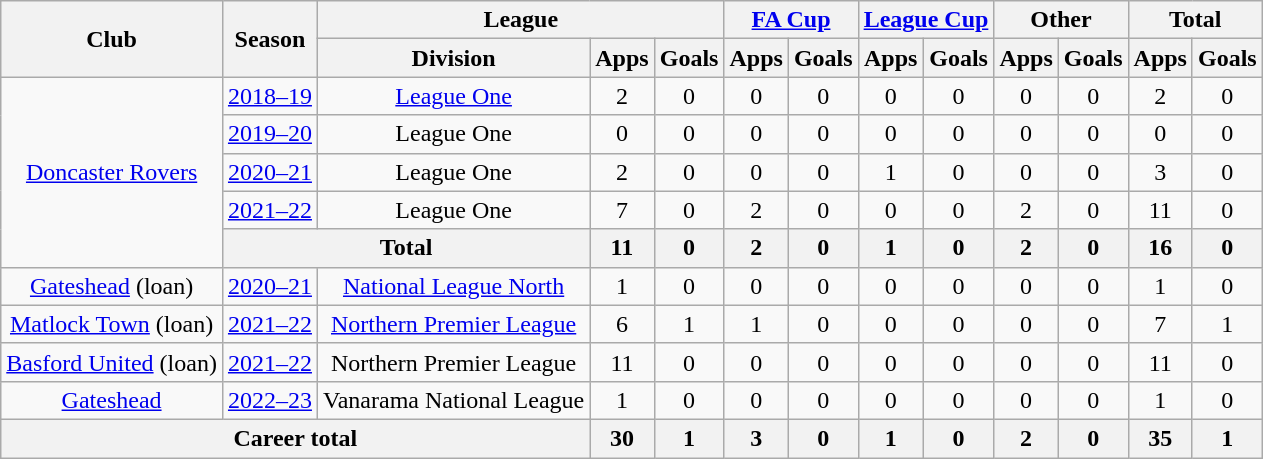<table class=wikitable style="text-align: center">
<tr>
<th rowspan=2>Club</th>
<th rowspan=2>Season</th>
<th colspan=3>League</th>
<th colspan=2><a href='#'>FA Cup</a></th>
<th colspan=2><a href='#'>League Cup</a></th>
<th colspan=2>Other</th>
<th colspan=2>Total</th>
</tr>
<tr>
<th>Division</th>
<th>Apps</th>
<th>Goals</th>
<th>Apps</th>
<th>Goals</th>
<th>Apps</th>
<th>Goals</th>
<th>Apps</th>
<th>Goals</th>
<th>Apps</th>
<th>Goals</th>
</tr>
<tr>
<td rowspan=5><a href='#'>Doncaster Rovers</a></td>
<td><a href='#'>2018–19</a></td>
<td><a href='#'>League One</a></td>
<td>2</td>
<td>0</td>
<td>0</td>
<td>0</td>
<td>0</td>
<td>0</td>
<td>0</td>
<td>0</td>
<td>2</td>
<td>0</td>
</tr>
<tr>
<td><a href='#'>2019–20</a></td>
<td>League One</td>
<td>0</td>
<td>0</td>
<td>0</td>
<td>0</td>
<td>0</td>
<td>0</td>
<td>0</td>
<td>0</td>
<td>0</td>
<td>0</td>
</tr>
<tr>
<td><a href='#'>2020–21</a></td>
<td>League One</td>
<td>2</td>
<td>0</td>
<td>0</td>
<td>0</td>
<td>1</td>
<td>0</td>
<td>0</td>
<td>0</td>
<td>3</td>
<td>0</td>
</tr>
<tr>
<td><a href='#'>2021–22</a></td>
<td>League One</td>
<td>7</td>
<td>0</td>
<td>2</td>
<td>0</td>
<td>0</td>
<td>0</td>
<td>2</td>
<td>0</td>
<td>11</td>
<td>0</td>
</tr>
<tr>
<th colspan=2>Total</th>
<th>11</th>
<th>0</th>
<th>2</th>
<th>0</th>
<th>1</th>
<th>0</th>
<th>2</th>
<th>0</th>
<th>16</th>
<th>0</th>
</tr>
<tr>
<td><a href='#'>Gateshead</a> (loan)</td>
<td><a href='#'>2020–21</a></td>
<td><a href='#'>National League North</a></td>
<td>1</td>
<td>0</td>
<td>0</td>
<td>0</td>
<td>0</td>
<td>0</td>
<td>0</td>
<td>0</td>
<td>1</td>
<td>0</td>
</tr>
<tr>
<td><a href='#'>Matlock Town</a> (loan)</td>
<td><a href='#'>2021–22</a></td>
<td><a href='#'>Northern Premier League</a></td>
<td>6</td>
<td>1</td>
<td>1</td>
<td>0</td>
<td>0</td>
<td>0</td>
<td>0</td>
<td>0</td>
<td>7</td>
<td>1</td>
</tr>
<tr>
<td><a href='#'>Basford United</a> (loan)</td>
<td><a href='#'>2021–22</a></td>
<td>Northern Premier League</td>
<td>11</td>
<td>0</td>
<td>0</td>
<td>0</td>
<td>0</td>
<td>0</td>
<td>0</td>
<td>0</td>
<td>11</td>
<td>0</td>
</tr>
<tr>
<td><a href='#'>Gateshead</a></td>
<td><a href='#'>2022–23</a></td>
<td>Vanarama National League</td>
<td>1</td>
<td>0</td>
<td>0</td>
<td>0</td>
<td>0</td>
<td>0</td>
<td>0</td>
<td>0</td>
<td>1</td>
<td>0</td>
</tr>
<tr>
<th colspan=3>Career total</th>
<th>30</th>
<th>1</th>
<th>3</th>
<th>0</th>
<th>1</th>
<th>0</th>
<th>2</th>
<th>0</th>
<th>35</th>
<th>1</th>
</tr>
</table>
